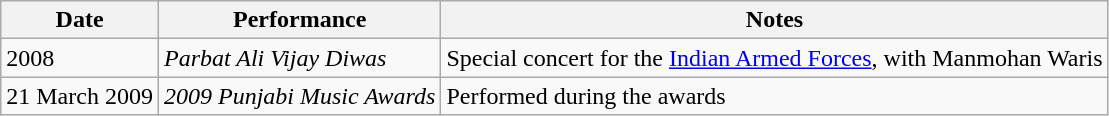<table class="wikitable">
<tr>
<th>Date</th>
<th>Performance</th>
<th>Notes</th>
</tr>
<tr>
<td>2008</td>
<td><em>Parbat Ali Vijay Diwas</em></td>
<td>Special concert for the <a href='#'>Indian Armed Forces</a>, with Manmohan Waris</td>
</tr>
<tr>
<td>21 March 2009</td>
<td><em>2009 Punjabi Music Awards</em></td>
<td>Performed during the awards</td>
</tr>
</table>
